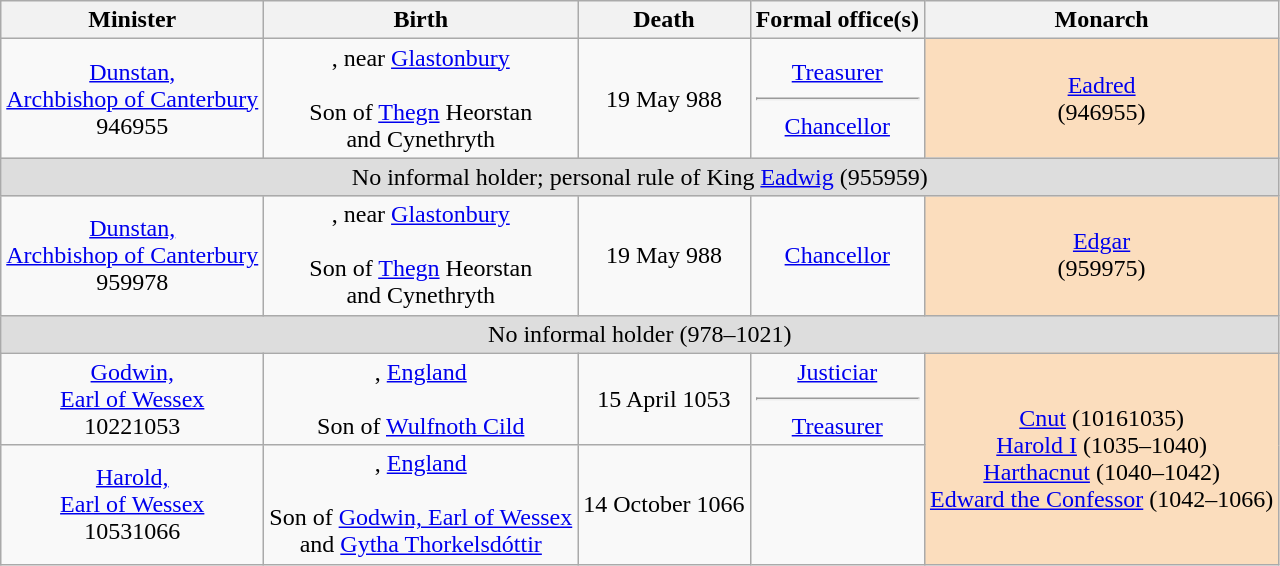<table class="wikitable" style="text-align:center">
<tr>
<th colspan=1>Minister</th>
<th>Birth</th>
<th>Death</th>
<th>Formal office(s)</th>
<th>Monarch</th>
</tr>
<tr>
<td><a href='#'>Dunstan,<br>Archbishop of Canterbury</a><br>946955</td>
<td>, near <a href='#'>Glastonbury</a><br><br>Son of <a href='#'>Thegn</a> Heorstan<br>and Cynethryth</td>
<td>19 May 988</td>
<td><a href='#'>Treasurer</a><hr><a href='#'>Chancellor</a></td>
<td rowspan=1 bgcolor=#FBDDBD><a href='#'>Eadred</a><br>(946955)</td>
</tr>
<tr>
<td colspan=6 bgcolor=#DDDDDD>No informal holder; personal rule of King <a href='#'>Eadwig</a> (955959)</td>
</tr>
<tr>
<td><a href='#'>Dunstan,<br>Archbishop of Canterbury</a><br>959978</td>
<td>, near <a href='#'>Glastonbury</a><br><br>Son of <a href='#'>Thegn</a> Heorstan<br>and Cynethryth</td>
<td>19 May 988</td>
<td><a href='#'>Chancellor</a></td>
<td rowspan=1 bgcolor=#FBDDBD><a href='#'>Edgar</a><br>(959975)</td>
</tr>
<tr>
<td colspan=6 bgcolor=#DDDDDD>No informal holder (978–1021)</td>
</tr>
<tr>
<td><a href='#'>Godwin,<br>Earl of Wessex</a><br>10221053</td>
<td>, <a href='#'>England</a><br><br>Son of <a href='#'>Wulfnoth Cild</a></td>
<td>15 April 1053</td>
<td><a href='#'>Justiciar</a><hr><a href='#'>Treasurer</a></td>
<td rowspan=2 bgcolor=#FBDDBD><a href='#'>Cnut</a> (10161035)<br><a href='#'>Harold I</a> (1035–1040)<br><a href='#'>Harthacnut</a> (1040–1042)<br><a href='#'>Edward the Confessor</a> (1042–1066)</td>
</tr>
<tr>
<td><a href='#'>Harold,<br>Earl of Wessex</a><br>10531066</td>
<td>, <a href='#'>England</a><br><br>Son of <a href='#'>Godwin, Earl of Wessex</a><br>and <a href='#'>Gytha Thorkelsdóttir</a></td>
<td>14 October 1066</td>
<td></td>
</tr>
</table>
